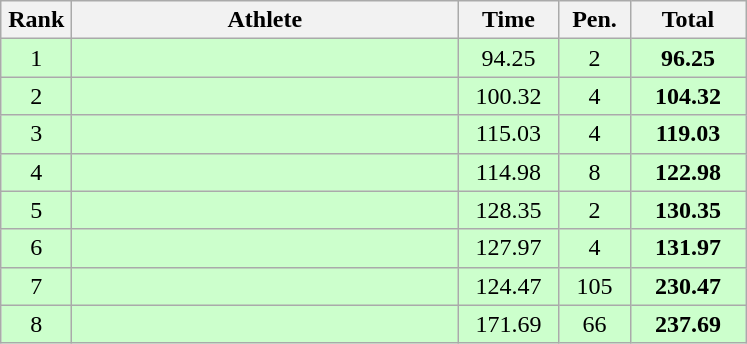<table class=wikitable style="text-align:center">
<tr>
<th width=40>Rank</th>
<th width=250>Athlete</th>
<th width=60>Time</th>
<th width=40>Pen.</th>
<th width=70>Total</th>
</tr>
<tr bgcolor="ccffcc">
<td>1</td>
<td align=left></td>
<td>94.25</td>
<td>2</td>
<td><strong>96.25</strong></td>
</tr>
<tr bgcolor="ccffcc">
<td>2</td>
<td align=left></td>
<td>100.32</td>
<td>4</td>
<td><strong>104.32</strong></td>
</tr>
<tr bgcolor="ccffcc">
<td>3</td>
<td align=left></td>
<td>115.03</td>
<td>4</td>
<td><strong>119.03</strong></td>
</tr>
<tr bgcolor="ccffcc">
<td>4</td>
<td align=left></td>
<td>114.98</td>
<td>8</td>
<td><strong>122.98</strong></td>
</tr>
<tr bgcolor="ccffcc">
<td>5</td>
<td align=left></td>
<td>128.35</td>
<td>2</td>
<td><strong>130.35</strong></td>
</tr>
<tr bgcolor="ccffcc">
<td>6</td>
<td align=left></td>
<td>127.97</td>
<td>4</td>
<td><strong>131.97</strong></td>
</tr>
<tr bgcolor="ccffcc">
<td>7</td>
<td align=left></td>
<td>124.47</td>
<td>105</td>
<td><strong>230.47</strong></td>
</tr>
<tr bgcolor="ccffcc">
<td>8</td>
<td align=left></td>
<td>171.69</td>
<td>66</td>
<td><strong>237.69</strong></td>
</tr>
</table>
